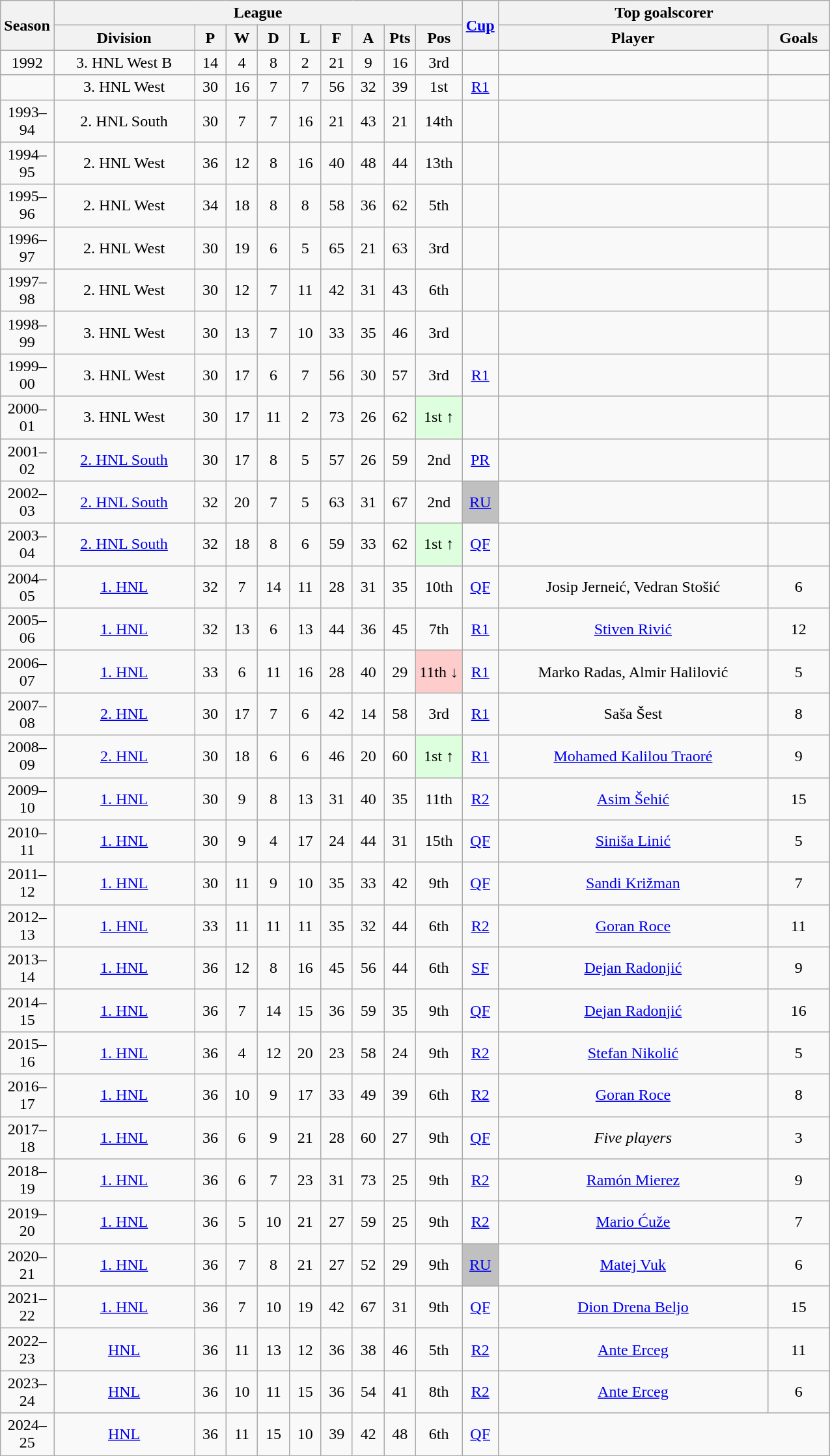<table class="wikitable" style="font-size:100%; text-align: center;" width="850">
<tr>
<th rowspan=2 width="35">Season</th>
<th colspan=9>League</th>
<th rowspan=2 width="30"><a href='#'>Cup</a></th>
<th colspan=2 width="220">Top goalscorer</th>
</tr>
<tr>
<th>Division</th>
<th width="25">P</th>
<th width="25">W</th>
<th width="25">D</th>
<th width="25">L</th>
<th width="25">F</th>
<th width="25">A</th>
<th width="25">Pts</th>
<th width="40">Pos</th>
<th>Player</th>
<th>Goals</th>
</tr>
<tr>
<td>1992</td>
<td>3. HNL West B</td>
<td>14</td>
<td>4</td>
<td>8</td>
<td>2</td>
<td>21</td>
<td>9</td>
<td>16</td>
<td>3rd</td>
<td></td>
<td></td>
<td></td>
</tr>
<tr>
<td></td>
<td>3. HNL West</td>
<td>30</td>
<td>16</td>
<td>7</td>
<td>7</td>
<td>56</td>
<td>32</td>
<td>39</td>
<td>1st</td>
<td><a href='#'>R1</a></td>
<td></td>
<td></td>
</tr>
<tr>
<td>1993–94</td>
<td>2. HNL South</td>
<td>30</td>
<td>7</td>
<td>7</td>
<td>16</td>
<td>21</td>
<td>43</td>
<td>21</td>
<td>14th</td>
<td></td>
<td></td>
<td></td>
</tr>
<tr>
<td>1994–95</td>
<td>2. HNL West</td>
<td>36</td>
<td>12</td>
<td>8</td>
<td>16</td>
<td>40</td>
<td>48</td>
<td>44</td>
<td>13th</td>
<td></td>
<td></td>
<td></td>
</tr>
<tr>
<td>1995–96</td>
<td>2. HNL West</td>
<td>34</td>
<td>18</td>
<td>8</td>
<td>8</td>
<td>58</td>
<td>36</td>
<td>62</td>
<td>5th</td>
<td></td>
<td></td>
<td></td>
</tr>
<tr>
<td>1996–97</td>
<td>2. HNL West</td>
<td>30</td>
<td>19</td>
<td>6</td>
<td>5</td>
<td>65</td>
<td>21</td>
<td>63</td>
<td>3rd</td>
<td></td>
<td></td>
<td></td>
</tr>
<tr>
<td>1997–98</td>
<td>2. HNL West</td>
<td>30</td>
<td>12</td>
<td>7</td>
<td>11</td>
<td>42</td>
<td>31</td>
<td>43</td>
<td>6th</td>
<td></td>
<td></td>
<td></td>
</tr>
<tr>
<td>1998–99</td>
<td>3. HNL West</td>
<td>30</td>
<td>13</td>
<td>7</td>
<td>10</td>
<td>33</td>
<td>35</td>
<td>46</td>
<td>3rd</td>
<td></td>
<td></td>
<td></td>
</tr>
<tr>
<td>1999–00</td>
<td>3. HNL West</td>
<td>30</td>
<td>17</td>
<td>6</td>
<td>7</td>
<td>56</td>
<td>30</td>
<td>57</td>
<td>3rd</td>
<td><a href='#'>R1</a></td>
<td></td>
<td></td>
</tr>
<tr>
<td>2000–01</td>
<td>3. HNL West</td>
<td>30</td>
<td>17</td>
<td>11</td>
<td>2</td>
<td>73</td>
<td>26</td>
<td>62</td>
<td bgcolor="#DDFFDD">1st ↑</td>
<td></td>
<td></td>
<td></td>
</tr>
<tr>
<td>2001–02</td>
<td><a href='#'>2. HNL South</a></td>
<td>30</td>
<td>17</td>
<td>8</td>
<td>5</td>
<td>57</td>
<td>26</td>
<td>59</td>
<td>2nd</td>
<td><a href='#'>PR</a></td>
<td></td>
<td></td>
</tr>
<tr>
<td>2002–03</td>
<td><a href='#'>2. HNL South</a></td>
<td>32</td>
<td>20</td>
<td>7</td>
<td>5</td>
<td>63</td>
<td>31</td>
<td>67</td>
<td>2nd</td>
<td bgcolor="silver"><a href='#'>RU</a></td>
<td></td>
<td></td>
</tr>
<tr>
<td>2003–04</td>
<td><a href='#'>2. HNL South</a></td>
<td>32</td>
<td>18</td>
<td>8</td>
<td>6</td>
<td>59</td>
<td>33</td>
<td>62</td>
<td bgcolor="#DDFFDD">1st ↑</td>
<td><a href='#'>QF</a></td>
<td></td>
<td></td>
</tr>
<tr>
<td>2004–05</td>
<td><a href='#'>1. HNL</a></td>
<td>32</td>
<td>7</td>
<td>14</td>
<td>11</td>
<td>28</td>
<td>31</td>
<td>35</td>
<td>10th</td>
<td><a href='#'>QF</a></td>
<td>Josip Jerneić, Vedran Stošić</td>
<td>6</td>
</tr>
<tr>
<td>2005–06</td>
<td><a href='#'>1. HNL</a></td>
<td>32</td>
<td>13</td>
<td>6</td>
<td>13</td>
<td>44</td>
<td>36</td>
<td>45</td>
<td>7th</td>
<td><a href='#'>R1</a></td>
<td><a href='#'>Stiven Rivić</a></td>
<td>12</td>
</tr>
<tr>
<td>2006–07</td>
<td><a href='#'>1. HNL</a></td>
<td>33</td>
<td>6</td>
<td>11</td>
<td>16</td>
<td>28</td>
<td>40</td>
<td>29</td>
<td bgcolor="#FFCCCC">11th ↓</td>
<td><a href='#'>R1</a></td>
<td>Marko Radas, Almir Halilović</td>
<td>5</td>
</tr>
<tr>
<td>2007–08</td>
<td><a href='#'>2. HNL</a></td>
<td>30</td>
<td>17</td>
<td>7</td>
<td>6</td>
<td>42</td>
<td>14</td>
<td>58</td>
<td>3rd</td>
<td><a href='#'>R1</a></td>
<td>Saša Šest</td>
<td>8</td>
</tr>
<tr>
<td>2008–09</td>
<td><a href='#'>2. HNL</a></td>
<td>30</td>
<td>18</td>
<td>6</td>
<td>6</td>
<td>46</td>
<td>20</td>
<td>60</td>
<td bgcolor="#DDFFDD">1st ↑</td>
<td><a href='#'>R1</a></td>
<td><a href='#'>Mohamed Kalilou Traoré</a></td>
<td>9</td>
</tr>
<tr>
<td>2009–10</td>
<td><a href='#'>1. HNL</a></td>
<td>30</td>
<td>9</td>
<td>8</td>
<td>13</td>
<td>31</td>
<td>40</td>
<td>35</td>
<td>11th</td>
<td><a href='#'>R2</a></td>
<td><a href='#'>Asim Šehić</a></td>
<td>15</td>
</tr>
<tr>
<td>2010–11</td>
<td><a href='#'>1. HNL</a></td>
<td>30</td>
<td>9</td>
<td>4</td>
<td>17</td>
<td>24</td>
<td>44</td>
<td>31</td>
<td>15th</td>
<td><a href='#'>QF</a></td>
<td><a href='#'>Siniša Linić</a></td>
<td>5</td>
</tr>
<tr>
<td>2011–12</td>
<td><a href='#'>1. HNL</a></td>
<td>30</td>
<td>11</td>
<td>9</td>
<td>10</td>
<td>35</td>
<td>33</td>
<td>42</td>
<td>9th</td>
<td><a href='#'>QF</a></td>
<td><a href='#'>Sandi Križman</a></td>
<td>7</td>
</tr>
<tr>
<td>2012–13</td>
<td><a href='#'>1. HNL</a></td>
<td>33</td>
<td>11</td>
<td>11</td>
<td>11</td>
<td>35</td>
<td>32</td>
<td>44</td>
<td>6th</td>
<td><a href='#'>R2</a></td>
<td><a href='#'>Goran Roce</a></td>
<td>11</td>
</tr>
<tr>
<td>2013–14</td>
<td><a href='#'>1. HNL</a></td>
<td>36</td>
<td>12</td>
<td>8</td>
<td>16</td>
<td>45</td>
<td>56</td>
<td>44</td>
<td>6th</td>
<td><a href='#'>SF</a></td>
<td><a href='#'>Dejan Radonjić</a></td>
<td>9</td>
</tr>
<tr>
<td>2014–15</td>
<td><a href='#'>1. HNL</a></td>
<td>36</td>
<td>7</td>
<td>14</td>
<td>15</td>
<td>36</td>
<td>59</td>
<td>35</td>
<td>9th</td>
<td><a href='#'>QF</a></td>
<td><a href='#'>Dejan Radonjić</a></td>
<td>16</td>
</tr>
<tr>
<td>2015–16</td>
<td><a href='#'>1. HNL</a></td>
<td>36</td>
<td>4</td>
<td>12</td>
<td>20</td>
<td>23</td>
<td>58</td>
<td>24</td>
<td>9th</td>
<td><a href='#'>R2</a></td>
<td><a href='#'>Stefan Nikolić</a></td>
<td>5</td>
</tr>
<tr>
<td>2016–17</td>
<td><a href='#'>1. HNL</a></td>
<td>36</td>
<td>10</td>
<td>9</td>
<td>17</td>
<td>33</td>
<td>49</td>
<td>39</td>
<td>6th</td>
<td><a href='#'>R2</a></td>
<td><a href='#'>Goran Roce</a></td>
<td>8</td>
</tr>
<tr>
<td>2017–18</td>
<td><a href='#'>1. HNL</a></td>
<td>36</td>
<td>6</td>
<td>9</td>
<td>21</td>
<td>28</td>
<td>60</td>
<td>27</td>
<td>9th</td>
<td><a href='#'>QF</a></td>
<td><em>Five players</em></td>
<td>3</td>
</tr>
<tr>
<td>2018–19</td>
<td><a href='#'>1. HNL</a></td>
<td>36</td>
<td>6</td>
<td>7</td>
<td>23</td>
<td>31</td>
<td>73</td>
<td>25</td>
<td>9th</td>
<td><a href='#'>R2</a></td>
<td><a href='#'>Ramón Mierez</a></td>
<td>9</td>
</tr>
<tr>
<td>2019–20</td>
<td><a href='#'>1. HNL</a></td>
<td>36</td>
<td>5</td>
<td>10</td>
<td>21</td>
<td>27</td>
<td>59</td>
<td>25</td>
<td>9th</td>
<td><a href='#'>R2</a></td>
<td><a href='#'>Mario Ćuže</a></td>
<td>7</td>
</tr>
<tr>
<td>2020–21</td>
<td><a href='#'>1. HNL</a></td>
<td>36</td>
<td>7</td>
<td>8</td>
<td>21</td>
<td>27</td>
<td>52</td>
<td>29</td>
<td>9th</td>
<td bgcolor="silver"><a href='#'>RU</a></td>
<td><a href='#'>Matej Vuk</a></td>
<td>6</td>
</tr>
<tr>
<td>2021–22</td>
<td><a href='#'>1. HNL</a></td>
<td>36</td>
<td>7</td>
<td>10</td>
<td>19</td>
<td>42</td>
<td>67</td>
<td>31</td>
<td>9th</td>
<td><a href='#'>QF</a></td>
<td><a href='#'>Dion Drena Beljo</a></td>
<td>15</td>
</tr>
<tr>
<td>2022–23</td>
<td><a href='#'>HNL</a></td>
<td>36</td>
<td>11</td>
<td>13</td>
<td>12</td>
<td>36</td>
<td>38</td>
<td>46</td>
<td>5th</td>
<td><a href='#'>R2</a></td>
<td><a href='#'>Ante Erceg</a></td>
<td>11</td>
</tr>
<tr>
<td>2023–24</td>
<td><a href='#'>HNL</a></td>
<td>36</td>
<td>10</td>
<td>11</td>
<td>15</td>
<td>36</td>
<td>54</td>
<td>41</td>
<td>8th</td>
<td><a href='#'>R2</a></td>
<td><a href='#'>Ante Erceg</a></td>
<td>6</td>
</tr>
<tr>
<td>2024–25</td>
<td><a href='#'>HNL</a></td>
<td>36</td>
<td>11</td>
<td>15</td>
<td>10</td>
<td>39</td>
<td>42</td>
<td>48</td>
<td>6th</td>
<td><a href='#'>QF</a></td>
</tr>
</table>
